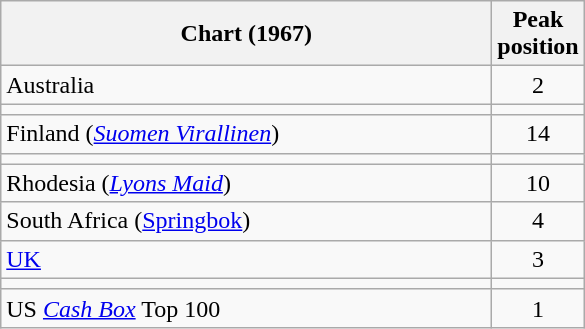<table class="wikitable sortable">
<tr>
<th style="width:20em;">Chart (1967)</th>
<th>Peak<br>position</th>
</tr>
<tr>
<td>Australia</td>
<td style="text-align:center;">2</td>
</tr>
<tr>
<td></td>
</tr>
<tr>
<td align="left">Finland (<a href='#'><em>Suomen Virallinen</em></a>)</td>
<td style="text-align:center;">14</td>
</tr>
<tr>
<td></td>
</tr>
<tr>
<td>Rhodesia (<em><a href='#'>Lyons Maid</a></em>)</td>
<td style="text-align:center;">10</td>
</tr>
<tr>
<td>South Africa (<a href='#'>Springbok</a>)</td>
<td align="center">4</td>
</tr>
<tr>
<td><a href='#'>UK</a></td>
<td style="text-align:center;">3</td>
</tr>
<tr>
<td></td>
</tr>
<tr>
<td align="left">US <em><a href='#'>Cash Box</a></em> Top 100</td>
<td style="text-align:center;">1</td>
</tr>
</table>
